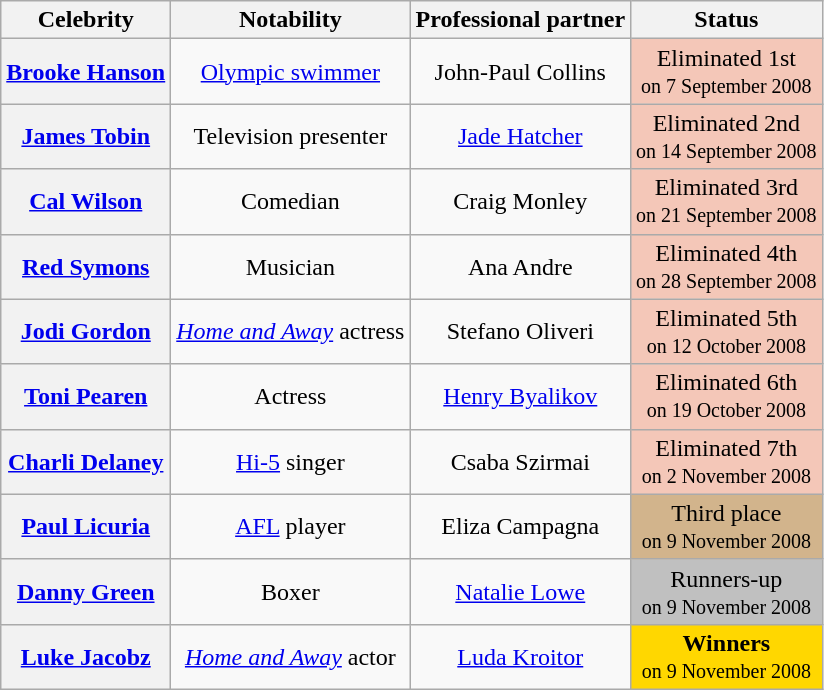<table class="wikitable sortable" style="text-align:center;">
<tr>
<th scope="col">Celebrity</th>
<th scope="col" class="unsortable">Notability</th>
<th scope="col">Professional partner</th>
<th scope="col">Status</th>
</tr>
<tr>
<th scope="row"><a href='#'>Brooke Hanson</a></th>
<td><a href='#'>Olympic swimmer</a></td>
<td>John-Paul Collins</td>
<td bgcolor="f4c7b8">Eliminated 1st<br><small>on 7 September 2008</small></td>
</tr>
<tr>
<th scope="row"><a href='#'>James Tobin</a></th>
<td>Television presenter</td>
<td><a href='#'>Jade Hatcher</a></td>
<td bgcolor="f4c7b8">Eliminated 2nd<br><small>on 14 September 2008</small></td>
</tr>
<tr>
<th scope="row"><a href='#'>Cal Wilson</a></th>
<td>Comedian</td>
<td>Craig Monley</td>
<td bgcolor="f4c7b8">Eliminated 3rd<br><small>on 21 September 2008</small></td>
</tr>
<tr>
<th scope="row"><a href='#'>Red Symons</a></th>
<td>Musician</td>
<td>Ana Andre</td>
<td bgcolor="f4c7b8">Eliminated 4th<br><small>on 28 September 2008</small></td>
</tr>
<tr>
<th scope="row"><a href='#'>Jodi Gordon</a></th>
<td><em><a href='#'>Home and Away</a></em> actress</td>
<td>Stefano Oliveri</td>
<td bgcolor="f4c7b8">Eliminated 5th<br><small>on 12 October 2008</small></td>
</tr>
<tr>
<th scope="row"><a href='#'>Toni Pearen</a></th>
<td>Actress</td>
<td><a href='#'>Henry Byalikov</a></td>
<td bgcolor="f4c7b8">Eliminated 6th<br><small>on 19 October 2008</small></td>
</tr>
<tr>
<th scope="row"><a href='#'>Charli Delaney</a></th>
<td><a href='#'>Hi-5</a> singer</td>
<td>Csaba Szirmai</td>
<td bgcolor="f4c7b8">Eliminated 7th<br><small>on 2 November 2008</small></td>
</tr>
<tr>
<th scope="row"><a href='#'>Paul Licuria</a></th>
<td><a href='#'>AFL</a> player</td>
<td>Eliza Campagna</td>
<td bgcolor="tan">Third place<br><small>on 9 November 2008</small></td>
</tr>
<tr>
<th scope="row"><a href='#'>Danny Green</a></th>
<td>Boxer</td>
<td><a href='#'>Natalie Lowe</a></td>
<td bgcolor="silver">Runners-up<br><small>on 9 November 2008</small></td>
</tr>
<tr>
<th scope="row"><a href='#'>Luke Jacobz</a></th>
<td><em><a href='#'>Home and Away</a></em> actor</td>
<td><a href='#'>Luda Kroitor</a></td>
<td bgcolor="gold"><strong>Winners</strong><br><small>on 9 November 2008</small></td>
</tr>
</table>
